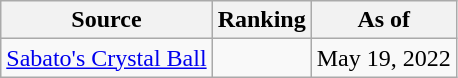<table class="wikitable" style="text-align:center">
<tr>
<th>Source</th>
<th>Ranking</th>
<th>As of</th>
</tr>
<tr>
<td align=left><a href='#'>Sabato's Crystal Ball</a></td>
<td></td>
<td>May 19, 2022</td>
</tr>
</table>
